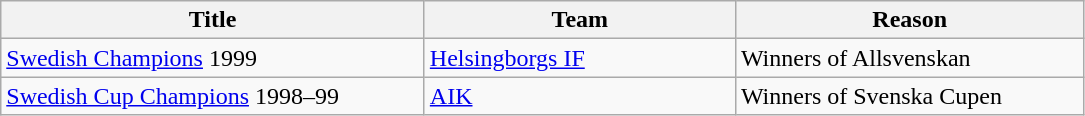<table class="wikitable" style="text-align: left">
<tr>
<th style="width: 275px;">Title</th>
<th style="width: 200px;">Team</th>
<th style="width: 225px;">Reason</th>
</tr>
<tr>
<td><a href='#'>Swedish Champions</a> 1999</td>
<td><a href='#'>Helsingborgs IF</a></td>
<td>Winners of Allsvenskan</td>
</tr>
<tr>
<td><a href='#'>Swedish Cup Champions</a> 1998–99</td>
<td><a href='#'>AIK</a></td>
<td>Winners of Svenska Cupen</td>
</tr>
</table>
